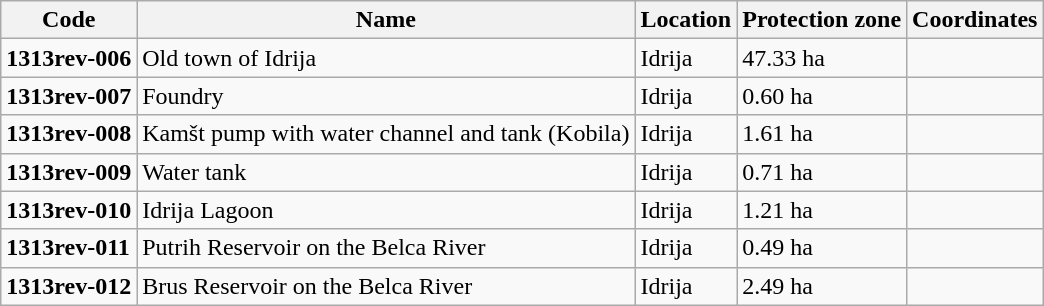<table class="wikitable unsortable">
<tr>
<th>Code</th>
<th>Name</th>
<th>Location</th>
<th>Protection zone</th>
<th>Coordinates</th>
</tr>
<tr>
<td><strong>1313rev-006</strong></td>
<td>Old town of Idrija</td>
<td>Idrija</td>
<td>47.33 ha</td>
<td></td>
</tr>
<tr>
<td><strong>1313rev-007</strong></td>
<td>Foundry</td>
<td>Idrija</td>
<td>0.60 ha</td>
<td></td>
</tr>
<tr>
<td><strong>1313rev-008</strong></td>
<td>Kamšt pump with water channel and tank (Kobila)</td>
<td>Idrija</td>
<td>1.61 ha</td>
<td></td>
</tr>
<tr>
<td><strong>1313rev-009</strong></td>
<td>Water tank</td>
<td>Idrija</td>
<td>0.71 ha</td>
<td></td>
</tr>
<tr>
<td><strong>1313rev-010</strong></td>
<td>Idrija Lagoon</td>
<td>Idrija</td>
<td>1.21 ha</td>
<td></td>
</tr>
<tr>
<td><strong>1313rev-011</strong></td>
<td>Putrih Reservoir on the Belca River</td>
<td>Idrija</td>
<td>0.49 ha</td>
<td></td>
</tr>
<tr>
<td><strong>1313rev-012</strong></td>
<td>Brus Reservoir on the Belca River</td>
<td>Idrija</td>
<td>2.49 ha</td>
<td></td>
</tr>
</table>
